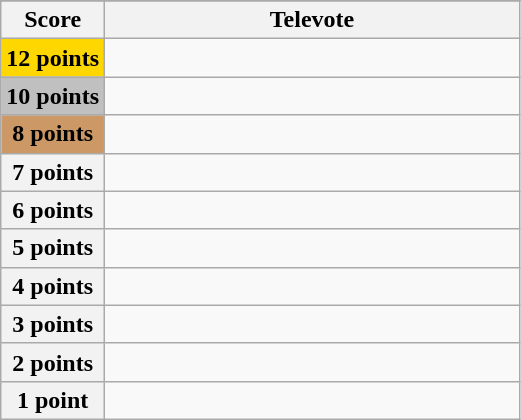<table class="wikitable">
<tr>
</tr>
<tr>
<th scope="col" width="20%">Score</th>
<th scope="col">Televote</th>
</tr>
<tr>
<th scope="row" style="background:gold">12 points</th>
<td></td>
</tr>
<tr>
<th scope="row" style="background:silver">10 points</th>
<td></td>
</tr>
<tr>
<th scope="row" style="background:#CC9966">8 points</th>
<td></td>
</tr>
<tr>
<th scope="row">7 points</th>
<td></td>
</tr>
<tr>
<th scope="row">6 points</th>
<td></td>
</tr>
<tr>
<th scope="row">5 points</th>
<td></td>
</tr>
<tr>
<th scope="row">4 points</th>
<td></td>
</tr>
<tr>
<th scope="row">3 points</th>
<td></td>
</tr>
<tr>
<th scope="row">2 points</th>
<td></td>
</tr>
<tr>
<th scope="row">1 point</th>
<td></td>
</tr>
</table>
